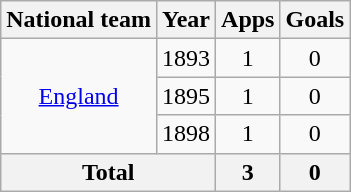<table class=wikitable style="text-align: center">
<tr>
<th>National team</th>
<th>Year</th>
<th>Apps</th>
<th>Goals</th>
</tr>
<tr>
<td rowspan=3><a href='#'>England</a></td>
<td>1893</td>
<td>1</td>
<td>0</td>
</tr>
<tr>
<td>1895</td>
<td>1</td>
<td>0</td>
</tr>
<tr>
<td>1898</td>
<td>1</td>
<td>0</td>
</tr>
<tr>
<th colspan=2>Total</th>
<th>3</th>
<th>0</th>
</tr>
</table>
